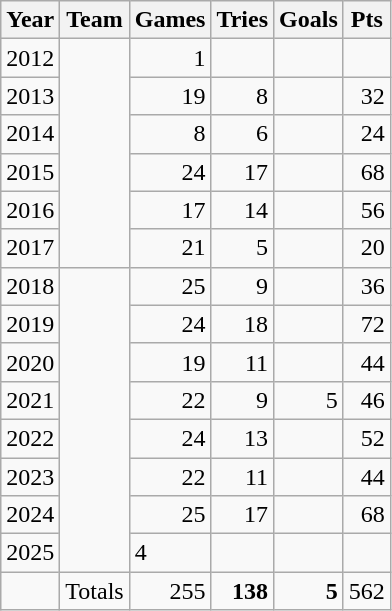<table class="wikitable">
<tr>
<th>Year</th>
<th>Team</th>
<th>Games</th>
<th>Tries</th>
<th>Goals</th>
<th>Pts</th>
</tr>
<tr>
<td>2012</td>
<td rowspan="6"></td>
<td align="right">1</td>
<td align="right"></td>
<td align="right"></td>
<td align="right"></td>
</tr>
<tr>
<td>2013</td>
<td align="right">19</td>
<td align="right">8</td>
<td align="right"></td>
<td align="right">32</td>
</tr>
<tr>
<td>2014</td>
<td align="right">8</td>
<td align="right">6</td>
<td align="right"></td>
<td align="right">24</td>
</tr>
<tr>
<td>2015</td>
<td align="right">24</td>
<td align="right">17</td>
<td align="right"></td>
<td align="right">68</td>
</tr>
<tr>
<td>2016</td>
<td align="right">17</td>
<td align="right">14</td>
<td align="right"></td>
<td align="right">56</td>
</tr>
<tr>
<td>2017</td>
<td align="right">21</td>
<td align="right">5</td>
<td align="right"></td>
<td align="right">20</td>
</tr>
<tr>
<td>2018</td>
<td rowspan="8"></td>
<td align="right">25</td>
<td align="right">9</td>
<td align="right"></td>
<td align="right">36</td>
</tr>
<tr>
<td>2019</td>
<td align="right">24</td>
<td align="right">18</td>
<td align="right"></td>
<td align="right">72</td>
</tr>
<tr>
<td>2020</td>
<td align="right">19</td>
<td align="right">11</td>
<td align="right"></td>
<td align="right">44</td>
</tr>
<tr>
<td>2021</td>
<td align="right">22</td>
<td align="right">9</td>
<td align="right">5</td>
<td align="right">46</td>
</tr>
<tr>
<td>2022</td>
<td align="right">24</td>
<td align="right">13</td>
<td align="right"></td>
<td align="right">52</td>
</tr>
<tr>
<td>2023</td>
<td align="right">22</td>
<td align="right">11</td>
<td align="right"></td>
<td align="right">44</td>
</tr>
<tr>
<td>2024</td>
<td align="right">25</td>
<td align="right">17</td>
<td align="right"></td>
<td align="right">68</td>
</tr>
<tr>
<td>2025</td>
<td>4</td>
<td></td>
<td></td>
<td></td>
</tr>
<tr>
<td></td>
<td>Totals</td>
<td align="right">255</td>
<td align="right"><strong>138</strong></td>
<td align="right"><strong>5</strong></td>
<td align="right">562</td>
</tr>
</table>
